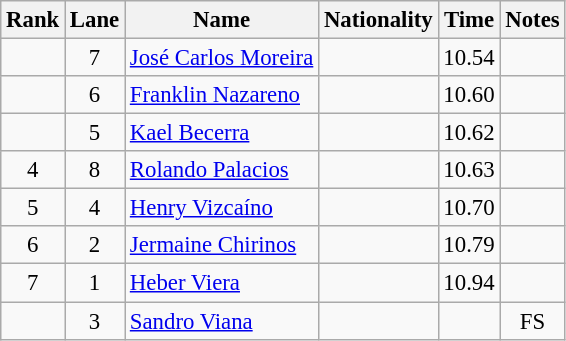<table class="wikitable sortable" style="text-align:center;font-size:95%">
<tr>
<th>Rank</th>
<th>Lane</th>
<th>Name</th>
<th>Nationality</th>
<th>Time</th>
<th>Notes</th>
</tr>
<tr>
<td></td>
<td>7</td>
<td align=left><a href='#'>José Carlos Moreira</a></td>
<td align=left></td>
<td>10.54</td>
<td></td>
</tr>
<tr>
<td></td>
<td>6</td>
<td align=left><a href='#'>Franklin Nazareno</a></td>
<td align=left></td>
<td>10.60</td>
<td></td>
</tr>
<tr>
<td></td>
<td>5</td>
<td align=left><a href='#'>Kael Becerra</a></td>
<td align=left></td>
<td>10.62</td>
<td></td>
</tr>
<tr>
<td>4</td>
<td>8</td>
<td align=left><a href='#'>Rolando Palacios</a></td>
<td align=left></td>
<td>10.63</td>
<td></td>
</tr>
<tr>
<td>5</td>
<td>4</td>
<td align=left><a href='#'>Henry Vizcaíno</a></td>
<td align=left></td>
<td>10.70</td>
<td></td>
</tr>
<tr>
<td>6</td>
<td>2</td>
<td align=left><a href='#'>Jermaine Chirinos</a></td>
<td align=left></td>
<td>10.79</td>
<td></td>
</tr>
<tr>
<td>7</td>
<td>1</td>
<td align=left><a href='#'>Heber Viera</a></td>
<td align=left></td>
<td>10.94</td>
<td></td>
</tr>
<tr>
<td></td>
<td>3</td>
<td align=left><a href='#'>Sandro Viana</a></td>
<td align=left></td>
<td></td>
<td>FS</td>
</tr>
</table>
